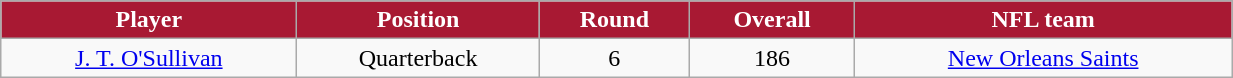<table class="wikitable" width="65%">
<tr align="center"  style="background:#A81933;color:#FFFFFF;">
<td><strong>Player</strong></td>
<td><strong>Position</strong></td>
<td><strong>Round</strong></td>
<td><strong>Overall</strong></td>
<td><strong>NFL team</strong></td>
</tr>
<tr align="center" bgcolor="">
<td><a href='#'>J. T. O'Sullivan</a></td>
<td>Quarterback</td>
<td>6</td>
<td>186</td>
<td><a href='#'>New Orleans Saints</a></td>
</tr>
</table>
